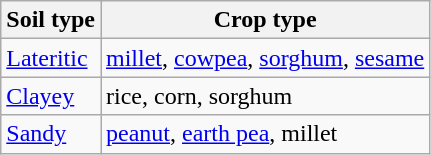<table class="wikitable">
<tr>
<th>Soil type</th>
<th>Crop type</th>
</tr>
<tr>
<td><a href='#'>Lateritic</a></td>
<td><a href='#'>millet</a>, <a href='#'>cowpea</a>, <a href='#'>sorghum</a>, <a href='#'>sesame</a></td>
</tr>
<tr>
<td><a href='#'>Clayey</a></td>
<td>rice, corn, sorghum</td>
</tr>
<tr>
<td><a href='#'>Sandy</a></td>
<td><a href='#'>peanut</a>, <a href='#'>earth pea</a>, millet</td>
</tr>
</table>
